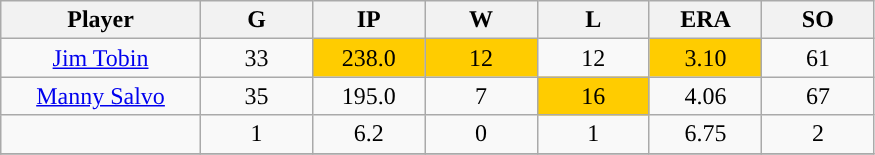<table class="wikitable sortable">
<tr>
<th bgcolor="#DDDDFF" width="16%">Player</th>
<th bgcolor="#DDDDFF" width="9%">G</th>
<th bgcolor="#DDDDFF" width="9%">IP</th>
<th bgcolor="#DDDDFF" width="9%">W</th>
<th bgcolor="#DDDDFF" width="9%">L</th>
<th bgcolor="#DDDDFF" width="9%">ERA</th>
<th bgcolor="#DDDDFF" width="9%">SO</th>
</tr>
<tr align="center">
<td><a href='#'>Jim Tobin</a></td>
<td>33</td>
<td style="background:#fc0;">238.0</td>
<td style="background:#fc0;">12</td>
<td>12</td>
<td style="background:#fc0;">3.10</td>
<td>61</td>
</tr>
<tr align="center">
<td><a href='#'>Manny Salvo</a></td>
<td>35</td>
<td>195.0</td>
<td>7</td>
<td style="background:#fc0;">16</td>
<td>4.06</td>
<td>67</td>
</tr>
<tr align="center">
<td></td>
<td>1</td>
<td>6.2</td>
<td>0</td>
<td>1</td>
<td>6.75</td>
<td>2</td>
</tr>
<tr align="center">
</tr>
</table>
